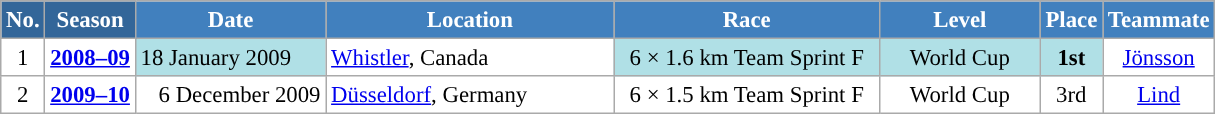<table class="wikitable sortable" style="font-size:95%; text-align:center; border:grey solid 1px; border-collapse:collapse; background:#ffffff;">
<tr style="background:#efefef;">
<th style="background-color:#369; color:white;">No.</th>
<th style="background-color:#369; color:white;">Season</th>
<th style="background-color:#4180be; color:white; width:120px;">Date</th>
<th style="background-color:#4180be; color:white; width:185px;">Location</th>
<th style="background-color:#4180be; color:white; width:170px;">Race</th>
<th style="background-color:#4180be; color:white; width:100px;">Level</th>
<th style="background-color:#4180be; color:white;">Place</th>
<th style="background-color:#4180be; color:white;">Teammate</th>
</tr>
<tr>
<td align=center>1</td>
<td><strong><a href='#'>2008–09</a></strong></td>
<td align=left bgcolor="#BOEOE6" align=right>18 January 2009</td>
<td align=left> <a href='#'>Whistler</a>, Canada</td>
<td bgcolor="#BOEOE6" align=center>6 × 1.6 km Team Sprint F</td>
<td bgcolor="#BOEOE6">World Cup</td>
<td bgcolor="#BOEOE6"><strong>1st</strong></td>
<td><a href='#'>Jönsson</a></td>
</tr>
<tr>
<td align=center>2</td>
<td rowspan=1 align=center><strong><a href='#'>2009–10</a></strong></td>
<td align=right>6 December 2009</td>
<td align=left> <a href='#'>Düsseldorf</a>, Germany</td>
<td>6 × 1.5 km Team Sprint F</td>
<td>World Cup</td>
<td>3rd</td>
<td><a href='#'>Lind</a></td>
</tr>
</table>
